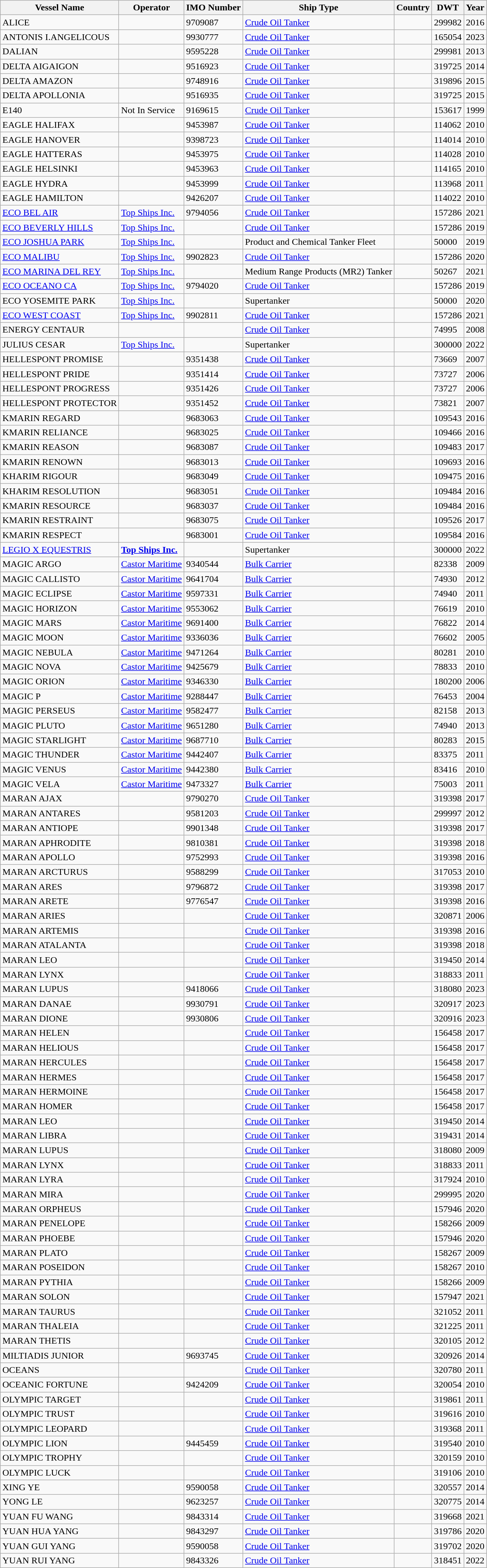<table class="wikitable sortable">
<tr>
<th>Vessel Name</th>
<th>Operator</th>
<th>IMO Number</th>
<th>Ship Type</th>
<th>Country</th>
<th>DWT</th>
<th><strong>Year</strong></th>
</tr>
<tr>
<td>ALICE</td>
<td></td>
<td>9709087</td>
<td><a href='#'>Crude Oil Tanker</a></td>
<td></td>
<td>299982</td>
<td>2016</td>
</tr>
<tr>
<td>ANTONIS I.ANGELICOUS</td>
<td></td>
<td>9930777</td>
<td><a href='#'>Crude Oil Tanker</a></td>
<td></td>
<td>165054</td>
<td>2023</td>
</tr>
<tr>
<td>DALIAN</td>
<td></td>
<td>9595228</td>
<td><a href='#'>Crude Oil Tanker</a></td>
<td></td>
<td>299981</td>
<td>2013</td>
</tr>
<tr>
<td>DELTA AIGAIGON</td>
<td></td>
<td>9516923</td>
<td><a href='#'>Crude Oil Tanker</a></td>
<td></td>
<td>319725</td>
<td>2014</td>
</tr>
<tr>
<td>DELTA AMAZON</td>
<td></td>
<td>9748916</td>
<td><a href='#'>Crude Oil Tanker</a></td>
<td></td>
<td>319896</td>
<td>2015</td>
</tr>
<tr>
<td>DELTA APOLLONIA</td>
<td></td>
<td>9516935</td>
<td><a href='#'>Crude Oil Tanker</a></td>
<td></td>
<td>319725</td>
<td>2015</td>
</tr>
<tr>
<td>E140</td>
<td>Not In Service</td>
<td>9169615</td>
<td><a href='#'>Crude Oil Tanker</a></td>
<td></td>
<td>153617</td>
<td>1999</td>
</tr>
<tr>
<td>EAGLE HALIFAX</td>
<td></td>
<td>9453987</td>
<td><a href='#'>Crude Oil Tanker</a></td>
<td></td>
<td>114062</td>
<td>2010</td>
</tr>
<tr>
<td>EAGLE HANOVER</td>
<td></td>
<td>9398723</td>
<td><a href='#'>Crude Oil Tanker</a></td>
<td></td>
<td>114014</td>
<td>2010</td>
</tr>
<tr>
<td>EAGLE HATTERAS</td>
<td></td>
<td>9453975</td>
<td><a href='#'>Crude Oil Tanker</a></td>
<td></td>
<td>114028</td>
<td>2010</td>
</tr>
<tr>
<td>EAGLE HELSINKI</td>
<td></td>
<td>9453963</td>
<td><a href='#'>Crude Oil Tanker</a></td>
<td></td>
<td>114165</td>
<td>2010</td>
</tr>
<tr>
<td>EAGLE HYDRA</td>
<td></td>
<td>9453999</td>
<td><a href='#'>Crude Oil Tanker</a></td>
<td></td>
<td>113968</td>
<td>2011</td>
</tr>
<tr>
<td>EAGLE HAMILTON</td>
<td></td>
<td>9426207</td>
<td><a href='#'>Crude Oil Tanker</a></td>
<td></td>
<td>114022</td>
<td>2010</td>
</tr>
<tr>
<td><a href='#'>ECO BEL AIR</a></td>
<td><a href='#'>Top Ships Inc.</a></td>
<td>9794056</td>
<td><a href='#'>Crude Oil Tanker</a></td>
<td></td>
<td>157286</td>
<td>2021</td>
</tr>
<tr>
<td><a href='#'>ECO BEVERLY HILLS</a></td>
<td><a href='#'>Top Ships Inc.</a></td>
<td></td>
<td><a href='#'>Crude Oil Tanker</a></td>
<td></td>
<td>157286</td>
<td>2019</td>
</tr>
<tr>
<td><a href='#'>ECO JOSHUA PARK</a></td>
<td><a href='#'>Top Ships Inc.</a></td>
<td></td>
<td>Product and Chemical Tanker Fleet</td>
<td></td>
<td>50000</td>
<td>2019</td>
</tr>
<tr>
<td><a href='#'>ECO MALIBU</a></td>
<td><a href='#'>Top Ships Inc.</a></td>
<td>9902823</td>
<td><a href='#'>Crude Oil Tanker</a></td>
<td></td>
<td>157286</td>
<td>2020</td>
</tr>
<tr>
<td><a href='#'>ECO MARINA DEL REY</a></td>
<td><a href='#'>Top Ships Inc.</a></td>
<td></td>
<td>Medium Range Products (MR2) Tanker</td>
<td></td>
<td>50267</td>
<td>2021</td>
</tr>
<tr>
<td><a href='#'>ECO OCEANO CA</a></td>
<td><a href='#'>Top Ships Inc.</a></td>
<td>9794020</td>
<td><a href='#'>Crude Oil Tanker</a></td>
<td></td>
<td>157286</td>
<td>2019</td>
</tr>
<tr>
<td>ECO YOSEMITE PARK</td>
<td><a href='#'>Top Ships Inc.</a></td>
<td></td>
<td>Supertanker</td>
<td></td>
<td>50000</td>
<td>2020</td>
</tr>
<tr>
<td><a href='#'>ECO WEST COAST</a></td>
<td><a href='#'>Top Ships Inc.</a></td>
<td>9902811</td>
<td><a href='#'>Crude Oil Tanker</a></td>
<td></td>
<td>157286</td>
<td>2021</td>
</tr>
<tr>
<td>ENERGY CENTAUR</td>
<td></td>
<td></td>
<td><a href='#'>Crude Oil Tanker</a></td>
<td></td>
<td>74995</td>
<td>2008</td>
</tr>
<tr>
<td>JULIUS CESAR</td>
<td><a href='#'>Top Ships Inc.</a></td>
<td></td>
<td>Supertanker</td>
<td></td>
<td>300000</td>
<td>2022</td>
</tr>
<tr>
<td>HELLESPONT PROMISE</td>
<td></td>
<td>9351438</td>
<td><a href='#'>Crude Oil Tanker</a></td>
<td></td>
<td>73669</td>
<td>2007</td>
</tr>
<tr>
<td>HELLESPONT PRIDE</td>
<td></td>
<td>9351414</td>
<td><a href='#'>Crude Oil Tanker</a></td>
<td></td>
<td>73727</td>
<td>2006</td>
</tr>
<tr>
<td>HELLESPONT PROGRESS</td>
<td></td>
<td>9351426</td>
<td><a href='#'>Crude Oil Tanker</a></td>
<td></td>
<td>73727</td>
<td>2006</td>
</tr>
<tr>
<td>HELLESPONT PROTECTOR</td>
<td></td>
<td>9351452</td>
<td><a href='#'>Crude Oil Tanker</a></td>
<td></td>
<td>73821</td>
<td>2007</td>
</tr>
<tr>
<td>KMARIN REGARD</td>
<td></td>
<td>9683063</td>
<td><a href='#'>Crude Oil Tanker</a></td>
<td></td>
<td>109543</td>
<td>2016</td>
</tr>
<tr>
<td>KMARIN RELIANCE</td>
<td></td>
<td>9683025</td>
<td><a href='#'>Crude Oil Tanker</a></td>
<td></td>
<td>109466</td>
<td>2016</td>
</tr>
<tr>
<td>KMARIN REASON</td>
<td></td>
<td>9683087</td>
<td><a href='#'>Crude Oil Tanker</a></td>
<td></td>
<td>109483</td>
<td>2017</td>
</tr>
<tr>
<td>KMARIN RENOWN</td>
<td></td>
<td>9683013</td>
<td><a href='#'>Crude Oil Tanker</a></td>
<td></td>
<td>109693</td>
<td>2016</td>
</tr>
<tr>
<td>KHARIM RIGOUR</td>
<td></td>
<td>9683049</td>
<td><a href='#'>Crude Oil Tanker</a></td>
<td></td>
<td>109475</td>
<td>2016</td>
</tr>
<tr>
<td>KHARIM RESOLUTION</td>
<td></td>
<td>9683051</td>
<td><a href='#'>Crude Oil Tanker</a></td>
<td></td>
<td>109484</td>
<td>2016</td>
</tr>
<tr>
<td>KMARIN RESOURCE</td>
<td></td>
<td>9683037</td>
<td><a href='#'>Crude Oil Tanker</a></td>
<td></td>
<td>109484</td>
<td>2016</td>
</tr>
<tr>
<td>KMARIN RESTRAINT</td>
<td></td>
<td>9683075</td>
<td><a href='#'>Crude Oil Tanker</a></td>
<td></td>
<td>109526</td>
<td>2017</td>
</tr>
<tr>
<td>KMARIN RESPECT</td>
<td></td>
<td>9683001</td>
<td><a href='#'>Crude Oil Tanker</a></td>
<td></td>
<td>109584</td>
<td>2016</td>
</tr>
<tr>
<td><a href='#'>LEGIO X EQUESTRIS</a></td>
<td><strong><a href='#'>Top Ships Inc.</a></strong></td>
<td></td>
<td>Supertanker</td>
<td></td>
<td>300000</td>
<td>2022</td>
</tr>
<tr>
<td>MAGIC ARGO</td>
<td><a href='#'>Castor Maritime</a></td>
<td>9340544</td>
<td><a href='#'>Bulk Carrier</a></td>
<td></td>
<td>82338</td>
<td>2009</td>
</tr>
<tr>
<td>MAGIC CALLISTO</td>
<td><a href='#'>Castor Maritime</a></td>
<td>9641704</td>
<td><a href='#'>Bulk Carrier</a></td>
<td></td>
<td>74930</td>
<td>2012</td>
</tr>
<tr>
<td>MAGIC ECLIPSE</td>
<td><a href='#'>Castor Maritime</a></td>
<td>9597331</td>
<td><a href='#'>Bulk Carrier</a></td>
<td></td>
<td>74940</td>
<td>2011</td>
</tr>
<tr>
<td>MAGIC HORIZON</td>
<td><a href='#'>Castor Maritime</a></td>
<td>9553062</td>
<td><a href='#'>Bulk Carrier</a></td>
<td></td>
<td>76619</td>
<td>2010</td>
</tr>
<tr>
<td>MAGIC MARS</td>
<td><a href='#'>Castor Maritime</a></td>
<td>9691400</td>
<td><a href='#'>Bulk Carrier</a></td>
<td></td>
<td>76822</td>
<td>2014</td>
</tr>
<tr>
<td>MAGIC MOON</td>
<td><a href='#'>Castor Maritime</a></td>
<td>9336036</td>
<td><a href='#'>Bulk Carrier</a></td>
<td></td>
<td>76602</td>
<td>2005</td>
</tr>
<tr>
<td>MAGIC NEBULA</td>
<td><a href='#'>Castor Maritime</a></td>
<td>9471264</td>
<td><a href='#'>Bulk Carrier</a></td>
<td></td>
<td>80281</td>
<td>2010</td>
</tr>
<tr>
<td>MAGIC NOVA</td>
<td><a href='#'>Castor Maritime</a></td>
<td>9425679</td>
<td><a href='#'>Bulk Carrier</a></td>
<td></td>
<td>78833</td>
<td>2010</td>
</tr>
<tr>
<td>MAGIC ORION</td>
<td><a href='#'>Castor Maritime</a></td>
<td>9346330</td>
<td><a href='#'>Bulk Carrier</a></td>
<td></td>
<td>180200</td>
<td>2006</td>
</tr>
<tr>
<td>MAGIC P</td>
<td><a href='#'>Castor Maritime</a></td>
<td>9288447</td>
<td><a href='#'>Bulk Carrier</a></td>
<td></td>
<td>76453</td>
<td>2004</td>
</tr>
<tr>
<td>MAGIC PERSEUS</td>
<td><a href='#'>Castor Maritime</a></td>
<td>9582477</td>
<td><a href='#'>Bulk Carrier</a></td>
<td></td>
<td>82158</td>
<td>2013</td>
</tr>
<tr>
<td>MAGIC PLUTO</td>
<td><a href='#'>Castor Maritime</a></td>
<td>9651280</td>
<td><a href='#'>Bulk Carrier</a></td>
<td></td>
<td>74940</td>
<td>2013</td>
</tr>
<tr>
<td>MAGIC STARLIGHT</td>
<td><a href='#'>Castor Maritime</a></td>
<td>9687710</td>
<td><a href='#'>Bulk Carrier</a></td>
<td></td>
<td>80283</td>
<td>2015</td>
</tr>
<tr>
<td>MAGIC THUNDER</td>
<td><a href='#'>Castor Maritime</a></td>
<td>9442407</td>
<td><a href='#'>Bulk Carrier</a></td>
<td></td>
<td>83375</td>
<td>2011</td>
</tr>
<tr>
<td>MAGIC VENUS</td>
<td><a href='#'>Castor Maritime</a></td>
<td>9442380</td>
<td><a href='#'>Bulk Carrier</a></td>
<td></td>
<td>83416</td>
<td>2010</td>
</tr>
<tr>
<td>MAGIC VELA</td>
<td><a href='#'>Castor Maritime</a></td>
<td>9473327</td>
<td><a href='#'>Bulk Carrier</a></td>
<td></td>
<td>75003</td>
<td>2011</td>
</tr>
<tr>
<td>MARAN AJAX</td>
<td></td>
<td>9790270</td>
<td><a href='#'>Crude Oil Tanker</a></td>
<td></td>
<td>319398</td>
<td>2017</td>
</tr>
<tr>
<td>MARAN ANTARES</td>
<td></td>
<td>9581203</td>
<td><a href='#'>Crude Oil Tanker</a></td>
<td></td>
<td>299997</td>
<td>2012</td>
</tr>
<tr>
<td>MARAN ANTIOPE</td>
<td></td>
<td>9901348</td>
<td><a href='#'>Crude Oil Tanker</a></td>
<td></td>
<td>319398</td>
<td>2017</td>
</tr>
<tr>
<td>MARAN APHRODITE</td>
<td></td>
<td>9810381</td>
<td><a href='#'>Crude Oil Tanker</a></td>
<td></td>
<td>319398</td>
<td>2018</td>
</tr>
<tr>
<td>MARAN APOLLO</td>
<td></td>
<td>9752993</td>
<td><a href='#'>Crude Oil Tanker</a></td>
<td></td>
<td>319398</td>
<td>2016</td>
</tr>
<tr>
<td>MARAN ARCTURUS</td>
<td></td>
<td>9588299</td>
<td><a href='#'>Crude Oil Tanker</a></td>
<td></td>
<td>317053</td>
<td>2010</td>
</tr>
<tr>
<td>MARAN ARES</td>
<td></td>
<td>9796872</td>
<td><a href='#'>Crude Oil Tanker</a></td>
<td></td>
<td>319398</td>
<td>2017</td>
</tr>
<tr>
<td>MARAN ARETE</td>
<td></td>
<td>9776547</td>
<td><a href='#'>Crude Oil Tanker</a></td>
<td></td>
<td>319398</td>
<td>2016</td>
</tr>
<tr>
<td>MARAN ARIES</td>
<td></td>
<td></td>
<td><a href='#'>Crude Oil Tanker</a></td>
<td></td>
<td>320871</td>
<td>2006</td>
</tr>
<tr>
<td>MARAN ARTEMIS</td>
<td></td>
<td></td>
<td><a href='#'>Crude Oil Tanker</a></td>
<td></td>
<td>319398</td>
<td>2016</td>
</tr>
<tr>
<td>MARAN ATALANTA</td>
<td></td>
<td></td>
<td><a href='#'>Crude Oil Tanker</a></td>
<td></td>
<td>319398</td>
<td>2018</td>
</tr>
<tr>
<td>MARAN LEO</td>
<td></td>
<td></td>
<td><a href='#'>Crude Oil Tanker</a></td>
<td></td>
<td>319450</td>
<td>2014</td>
</tr>
<tr>
<td>MARAN LYNX</td>
<td></td>
<td></td>
<td><a href='#'>Crude Oil Tanker</a></td>
<td></td>
<td>318833</td>
<td>2011</td>
</tr>
<tr>
<td>MARAN LUPUS</td>
<td></td>
<td>9418066</td>
<td><a href='#'>Crude Oil Tanker</a></td>
<td></td>
<td>318080</td>
<td>2023</td>
</tr>
<tr>
<td>MARAN DANAE</td>
<td></td>
<td>9930791</td>
<td><a href='#'>Crude Oil Tanker</a></td>
<td></td>
<td>320917</td>
<td>2023</td>
</tr>
<tr>
<td>MARAN DIONE</td>
<td></td>
<td>9930806</td>
<td><a href='#'>Crude Oil Tanker</a></td>
<td></td>
<td>320916</td>
<td>2023</td>
</tr>
<tr>
<td>MARAN HELEN</td>
<td></td>
<td></td>
<td><a href='#'>Crude Oil Tanker</a></td>
<td></td>
<td>156458</td>
<td>2017</td>
</tr>
<tr>
<td>MARAN HELIOUS</td>
<td></td>
<td></td>
<td><a href='#'>Crude Oil Tanker</a></td>
<td></td>
<td>156458</td>
<td>2017</td>
</tr>
<tr>
<td>MARAN HERCULES</td>
<td></td>
<td></td>
<td><a href='#'>Crude Oil Tanker</a></td>
<td></td>
<td>156458</td>
<td>2017</td>
</tr>
<tr>
<td>MARAN HERMES</td>
<td></td>
<td></td>
<td><a href='#'>Crude Oil Tanker</a></td>
<td></td>
<td>156458</td>
<td>2017</td>
</tr>
<tr>
<td>MARAN HERMOINE</td>
<td></td>
<td></td>
<td><a href='#'>Crude Oil Tanker</a></td>
<td></td>
<td>156458</td>
<td>2017</td>
</tr>
<tr>
<td>MARAN HOMER</td>
<td></td>
<td></td>
<td><a href='#'>Crude Oil Tanker</a></td>
<td></td>
<td>156458</td>
<td>2017</td>
</tr>
<tr>
<td>MARAN LEO</td>
<td></td>
<td></td>
<td><a href='#'>Crude Oil Tanker</a></td>
<td></td>
<td>319450</td>
<td>2014</td>
</tr>
<tr>
<td>MARAN LIBRA</td>
<td></td>
<td></td>
<td><a href='#'>Crude Oil Tanker</a></td>
<td></td>
<td>319431</td>
<td>2014</td>
</tr>
<tr>
<td>MARAN LUPUS</td>
<td></td>
<td></td>
<td><a href='#'>Crude Oil Tanker</a></td>
<td></td>
<td>318080</td>
<td>2009</td>
</tr>
<tr>
<td>MARAN LYNX</td>
<td></td>
<td></td>
<td><a href='#'>Crude Oil Tanker</a></td>
<td></td>
<td>318833</td>
<td>2011</td>
</tr>
<tr>
<td>MARAN LYRA</td>
<td></td>
<td></td>
<td><a href='#'>Crude Oil Tanker</a></td>
<td></td>
<td>317924</td>
<td>2010</td>
</tr>
<tr>
<td>MARAN MIRA</td>
<td></td>
<td></td>
<td><a href='#'>Crude Oil Tanker</a></td>
<td></td>
<td>299995</td>
<td>2020</td>
</tr>
<tr>
<td>MARAN ORPHEUS</td>
<td></td>
<td></td>
<td><a href='#'>Crude Oil Tanker</a></td>
<td></td>
<td>157946</td>
<td>2020</td>
</tr>
<tr>
<td>MARAN PENELOPE</td>
<td></td>
<td></td>
<td><a href='#'>Crude Oil Tanker</a></td>
<td></td>
<td>158266</td>
<td>2009</td>
</tr>
<tr>
<td>MARAN PHOEBE</td>
<td></td>
<td></td>
<td><a href='#'>Crude Oil Tanker</a></td>
<td></td>
<td>157946</td>
<td>2020</td>
</tr>
<tr>
<td>MARAN PLATO</td>
<td></td>
<td></td>
<td><a href='#'>Crude Oil Tanker</a></td>
<td></td>
<td>158267</td>
<td>2009</td>
</tr>
<tr>
<td>MARAN POSEIDON</td>
<td></td>
<td></td>
<td><a href='#'>Crude Oil Tanker</a></td>
<td></td>
<td>158267</td>
<td>2010</td>
</tr>
<tr>
<td>MARAN PYTHIA</td>
<td></td>
<td></td>
<td><a href='#'>Crude Oil Tanker</a></td>
<td></td>
<td>158266</td>
<td>2009</td>
</tr>
<tr>
<td>MARAN SOLON</td>
<td></td>
<td></td>
<td><a href='#'>Crude Oil Tanker</a></td>
<td></td>
<td>157947</td>
<td>2021</td>
</tr>
<tr>
<td>MARAN TAURUS</td>
<td></td>
<td></td>
<td><a href='#'>Crude Oil Tanker</a></td>
<td></td>
<td>321052</td>
<td>2011</td>
</tr>
<tr>
<td>MARAN THALEIA</td>
<td></td>
<td></td>
<td><a href='#'>Crude Oil Tanker</a></td>
<td></td>
<td>321225</td>
<td>2011</td>
</tr>
<tr>
<td>MARAN THETIS</td>
<td></td>
<td></td>
<td><a href='#'>Crude Oil Tanker</a></td>
<td></td>
<td>320105</td>
<td>2012</td>
</tr>
<tr>
<td>MILTIADIS JUNIOR</td>
<td></td>
<td>9693745</td>
<td><a href='#'>Crude Oil Tanker</a></td>
<td></td>
<td>320926</td>
<td>2014</td>
</tr>
<tr>
<td>OCEANS</td>
<td></td>
<td></td>
<td><a href='#'>Crude Oil Tanker</a></td>
<td></td>
<td>320780</td>
<td>2011</td>
</tr>
<tr>
<td>OCEANIC FORTUNE</td>
<td></td>
<td>9424209</td>
<td><a href='#'>Crude Oil Tanker</a></td>
<td></td>
<td>320054</td>
<td>2010</td>
</tr>
<tr>
<td>OLYMPIC TARGET</td>
<td></td>
<td></td>
<td><a href='#'>Crude Oil Tanker</a></td>
<td></td>
<td>319861</td>
<td>2011</td>
</tr>
<tr>
<td>OLYMPIC TRUST</td>
<td></td>
<td></td>
<td><a href='#'>Crude Oil Tanker</a></td>
<td></td>
<td>319616</td>
<td>2010</td>
</tr>
<tr>
<td>OLYMPIC LEOPARD</td>
<td></td>
<td></td>
<td><a href='#'>Crude Oil Tanker</a></td>
<td></td>
<td>319368</td>
<td>2011</td>
</tr>
<tr>
<td>OLYMPIC LION</td>
<td></td>
<td>9445459</td>
<td><a href='#'>Crude Oil Tanker</a></td>
<td></td>
<td>319540</td>
<td>2010</td>
</tr>
<tr>
<td>OLYMPIC TROPHY</td>
<td></td>
<td></td>
<td><a href='#'>Crude Oil Tanker</a></td>
<td></td>
<td>320159</td>
<td>2010</td>
</tr>
<tr>
<td>OLYMPIC LUCK</td>
<td></td>
<td></td>
<td><a href='#'>Crude Oil Tanker</a></td>
<td></td>
<td>319106</td>
<td>2010</td>
</tr>
<tr>
<td>XING YE</td>
<td></td>
<td>9590058</td>
<td><a href='#'>Crude Oil Tanker</a></td>
<td></td>
<td>320557</td>
<td>2014</td>
</tr>
<tr>
<td>YONG LE</td>
<td></td>
<td>9623257</td>
<td><a href='#'>Crude Oil Tanker</a></td>
<td></td>
<td>320775</td>
<td>2014</td>
</tr>
<tr>
<td>YUAN FU WANG</td>
<td></td>
<td>9843314</td>
<td><a href='#'>Crude Oil Tanker</a></td>
<td></td>
<td>319668</td>
<td>2021</td>
</tr>
<tr>
<td>YUAN HUA YANG</td>
<td></td>
<td>9843297</td>
<td><a href='#'>Crude Oil Tanker</a></td>
<td></td>
<td>319786</td>
<td>2020</td>
</tr>
<tr>
<td>YUAN GUI YANG</td>
<td></td>
<td>9590058</td>
<td><a href='#'>Crude Oil Tanker</a></td>
<td></td>
<td>319702</td>
<td>2020</td>
</tr>
<tr>
<td>YUAN RUI YANG</td>
<td></td>
<td>9843326</td>
<td><a href='#'>Crude Oil Tanker</a></td>
<td></td>
<td>318451</td>
<td>2022</td>
</tr>
</table>
